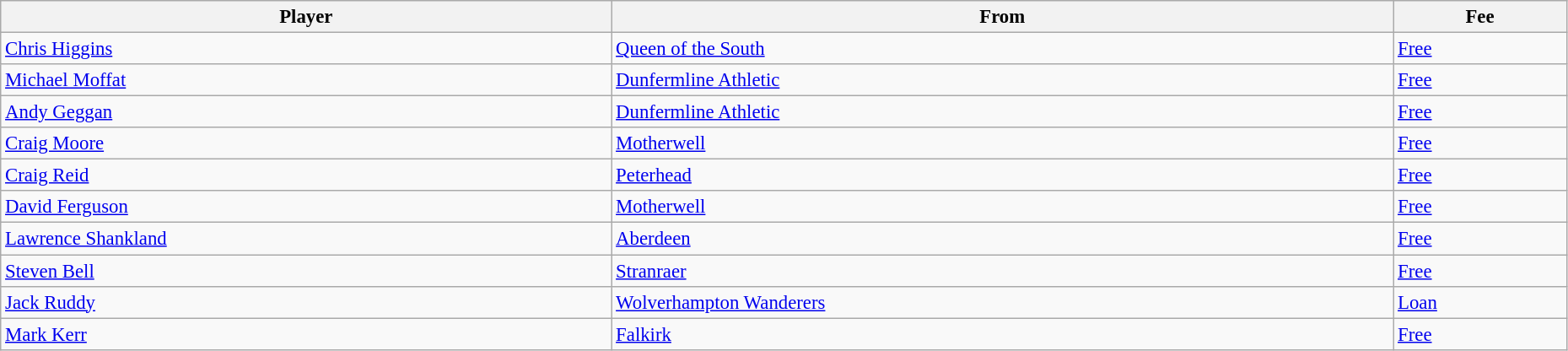<table class="wikitable" style="text-align:center; font-size:95%;width:98%; text-align:left">
<tr>
<th>Player</th>
<th>From</th>
<th>Fee</th>
</tr>
<tr>
<td> <a href='#'>Chris Higgins</a></td>
<td> <a href='#'>Queen of the South</a></td>
<td><a href='#'>Free</a></td>
</tr>
<tr>
<td> <a href='#'>Michael Moffat</a></td>
<td> <a href='#'>Dunfermline Athletic</a></td>
<td><a href='#'>Free</a></td>
</tr>
<tr>
<td> <a href='#'>Andy Geggan</a></td>
<td> <a href='#'>Dunfermline Athletic</a></td>
<td><a href='#'>Free</a></td>
</tr>
<tr>
<td> <a href='#'>Craig Moore</a></td>
<td> <a href='#'>Motherwell</a></td>
<td><a href='#'>Free</a></td>
</tr>
<tr>
<td> <a href='#'>Craig Reid</a></td>
<td> <a href='#'>Peterhead</a></td>
<td><a href='#'>Free</a></td>
</tr>
<tr>
<td> <a href='#'>David Ferguson</a></td>
<td> <a href='#'>Motherwell</a></td>
<td><a href='#'>Free</a></td>
</tr>
<tr>
<td> <a href='#'>Lawrence Shankland</a></td>
<td> <a href='#'>Aberdeen</a></td>
<td><a href='#'>Free</a></td>
</tr>
<tr>
<td> <a href='#'>Steven Bell</a></td>
<td> <a href='#'>Stranraer</a></td>
<td><a href='#'>Free</a></td>
</tr>
<tr>
<td> <a href='#'>Jack Ruddy</a></td>
<td> <a href='#'>Wolverhampton Wanderers</a></td>
<td><a href='#'>Loan</a></td>
</tr>
<tr>
<td> <a href='#'>Mark Kerr</a></td>
<td> <a href='#'>Falkirk</a></td>
<td><a href='#'>Free</a></td>
</tr>
</table>
